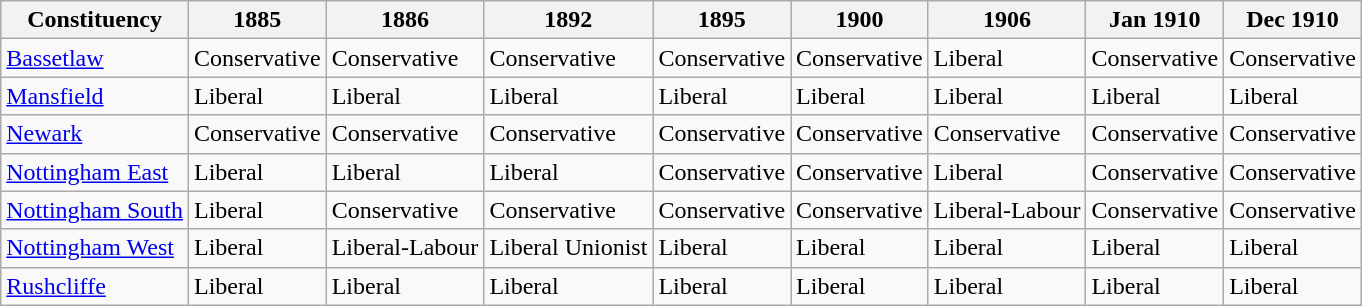<table class="wikitable sortable">
<tr>
<th>Constituency</th>
<th>1885</th>
<th>1886</th>
<th>1892</th>
<th>1895</th>
<th>1900</th>
<th>1906</th>
<th>Jan 1910</th>
<th>Dec 1910</th>
</tr>
<tr>
<td><a href='#'>Bassetlaw</a></td>
<td bgcolor=>Conservative</td>
<td bgcolor=>Conservative</td>
<td bgcolor=>Conservative</td>
<td bgcolor=>Conservative</td>
<td bgcolor=>Conservative</td>
<td bgcolor=>Liberal</td>
<td bgcolor=>Conservative</td>
<td bgcolor=>Conservative</td>
</tr>
<tr>
<td><a href='#'>Mansfield</a></td>
<td bgcolor=>Liberal</td>
<td bgcolor=>Liberal</td>
<td bgcolor=>Liberal</td>
<td bgcolor=>Liberal</td>
<td bgcolor=>Liberal</td>
<td bgcolor=>Liberal</td>
<td bgcolor=>Liberal</td>
<td bgcolor=>Liberal</td>
</tr>
<tr>
<td><a href='#'>Newark</a></td>
<td bgcolor=>Conservative</td>
<td bgcolor=>Conservative</td>
<td bgcolor=>Conservative</td>
<td bgcolor=>Conservative</td>
<td bgcolor=>Conservative</td>
<td bgcolor=>Conservative</td>
<td bgcolor=>Conservative</td>
<td bgcolor=>Conservative</td>
</tr>
<tr>
<td><a href='#'>Nottingham East</a></td>
<td bgcolor=>Liberal</td>
<td bgcolor=>Liberal</td>
<td bgcolor=>Liberal</td>
<td bgcolor=>Conservative</td>
<td bgcolor=>Conservative</td>
<td bgcolor=>Liberal</td>
<td bgcolor=>Conservative</td>
<td bgcolor=>Conservative</td>
</tr>
<tr>
<td><a href='#'>Nottingham South</a></td>
<td bgcolor=>Liberal</td>
<td bgcolor=>Conservative</td>
<td bgcolor=>Conservative</td>
<td bgcolor=>Conservative</td>
<td bgcolor=>Conservative</td>
<td bgcolor=>Liberal-Labour</td>
<td bgcolor=>Conservative</td>
<td bgcolor=>Conservative</td>
</tr>
<tr>
<td><a href='#'>Nottingham West</a></td>
<td bgcolor=>Liberal</td>
<td bgcolor=>Liberal-Labour</td>
<td bgcolor=>Liberal Unionist</td>
<td bgcolor=>Liberal</td>
<td bgcolor=>Liberal</td>
<td bgcolor=>Liberal</td>
<td bgcolor=>Liberal</td>
<td bgcolor=>Liberal</td>
</tr>
<tr>
<td><a href='#'>Rushcliffe</a></td>
<td bgcolor=>Liberal</td>
<td bgcolor=>Liberal</td>
<td bgcolor=>Liberal</td>
<td bgcolor=>Liberal</td>
<td bgcolor=>Liberal</td>
<td bgcolor=>Liberal</td>
<td bgcolor=>Liberal</td>
<td bgcolor=>Liberal</td>
</tr>
</table>
